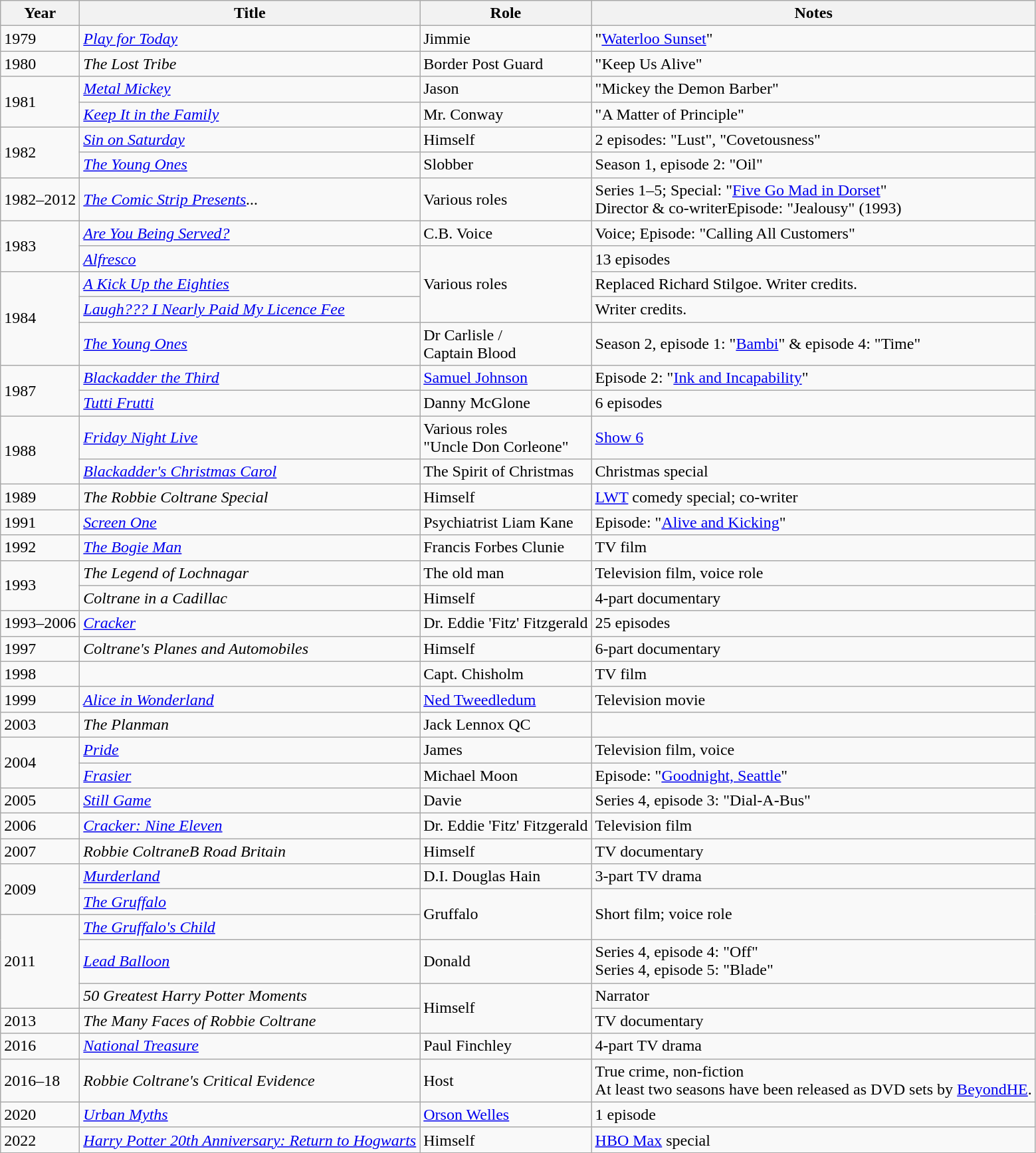<table class="wikitable sortable">
<tr>
<th>Year</th>
<th>Title</th>
<th>Role</th>
<th class="unsortable">Notes</th>
</tr>
<tr>
<td>1979</td>
<td><em><a href='#'>Play for Today</a></em></td>
<td>Jimmie</td>
<td>"<a href='#'>Waterloo Sunset</a>"</td>
</tr>
<tr>
<td>1980</td>
<td><em>The Lost Tribe</em></td>
<td>Border Post Guard</td>
<td>"Keep Us Alive"</td>
</tr>
<tr>
<td rowspan="2">1981</td>
<td><em><a href='#'>Metal Mickey</a></em></td>
<td>Jason</td>
<td>"Mickey the Demon Barber"</td>
</tr>
<tr>
<td><em><a href='#'>Keep It in the Family</a></em></td>
<td>Mr. Conway</td>
<td>"A Matter of Principle"</td>
</tr>
<tr>
<td rowspan="2">1982</td>
<td><em><a href='#'>Sin on Saturday</a></em></td>
<td>Himself</td>
<td>2 episodes: "Lust", "Covetousness"</td>
</tr>
<tr>
<td><em><a href='#'>The Young Ones</a></em></td>
<td>Slobber</td>
<td>Season 1, episode 2: "Oil"</td>
</tr>
<tr>
<td>1982–2012</td>
<td><em><a href='#'>The Comic Strip Presents</a>...</em></td>
<td>Various roles</td>
<td>Series 1–5; Special: "<a href='#'>Five Go Mad in Dorset</a>" <br>Director & co-writerEpisode: "Jealousy" (1993)</td>
</tr>
<tr>
<td rowspan="2">1983</td>
<td><em><a href='#'>Are You Being Served?</a></em></td>
<td>C.B. Voice</td>
<td>Voice; Episode: "Calling All Customers"</td>
</tr>
<tr>
<td><em><a href='#'>Alfresco</a></em></td>
<td rowspan="3">Various roles</td>
<td>13 episodes</td>
</tr>
<tr>
<td rowspan="3">1984</td>
<td><em><a href='#'>A Kick Up the Eighties</a></em></td>
<td>Replaced Richard Stilgoe. Writer credits.</td>
</tr>
<tr>
<td><em><a href='#'>Laugh??? I Nearly Paid My Licence Fee</a></em></td>
<td>Writer credits.</td>
</tr>
<tr>
<td><em><a href='#'>The Young Ones</a></em></td>
<td>Dr Carlisle / <br>Captain Blood</td>
<td>Season 2, episode 1: "<a href='#'>Bambi</a>" & episode 4: "Time"</td>
</tr>
<tr>
<td rowspan="2">1987</td>
<td><em><a href='#'>Blackadder the Third</a></em></td>
<td><a href='#'>Samuel Johnson</a></td>
<td>Episode 2: "<a href='#'>Ink and Incapability</a>"</td>
</tr>
<tr>
<td><em><a href='#'>Tutti Frutti</a></em></td>
<td>Danny McGlone</td>
<td>6 episodes</td>
</tr>
<tr>
<td rowspan="2">1988</td>
<td><em><a href='#'>Friday Night Live</a></em></td>
<td>Various roles<br> "Uncle Don Corleone"</td>
<td><a href='#'>Show 6</a></td>
</tr>
<tr>
<td><em><a href='#'>Blackadder's Christmas Carol</a></em></td>
<td>The Spirit of Christmas</td>
<td>Christmas special</td>
</tr>
<tr>
<td>1989</td>
<td><em>The Robbie Coltrane Special</em></td>
<td>Himself</td>
<td><a href='#'>LWT</a> comedy special; co-writer</td>
</tr>
<tr>
<td>1991</td>
<td><em><a href='#'>Screen One</a></em></td>
<td>Psychiatrist Liam Kane</td>
<td>Episode: "<a href='#'>Alive and Kicking</a>"</td>
</tr>
<tr>
<td>1992</td>
<td><em><a href='#'>The Bogie Man</a></em></td>
<td>Francis Forbes Clunie</td>
<td>TV film</td>
</tr>
<tr>
<td rowspan=2>1993</td>
<td><em>The Legend of Lochnagar</em></td>
<td>The old man</td>
<td>Television film, voice role</td>
</tr>
<tr>
<td><em>Coltrane in a Cadillac</em></td>
<td>Himself</td>
<td>4-part documentary</td>
</tr>
<tr>
<td>1993–2006</td>
<td><em><a href='#'>Cracker</a></em></td>
<td>Dr. Eddie 'Fitz' Fitzgerald</td>
<td>25 episodes</td>
</tr>
<tr>
<td>1997</td>
<td><em>Coltrane's Planes and Automobiles</em></td>
<td>Himself</td>
<td>6-part documentary</td>
</tr>
<tr>
<td>1998</td>
<td><em></em></td>
<td>Capt. Chisholm</td>
<td>TV film</td>
</tr>
<tr>
<td>1999</td>
<td><em><a href='#'>Alice in Wonderland</a></em></td>
<td><a href='#'>Ned Tweedledum</a></td>
<td>Television movie</td>
</tr>
<tr>
<td>2003</td>
<td><em>The Planman</em></td>
<td>Jack Lennox QC</td>
<td></td>
</tr>
<tr>
<td rowspan="2">2004</td>
<td><em><a href='#'>Pride</a></em></td>
<td>James</td>
<td>Television film, voice</td>
</tr>
<tr>
<td><em><a href='#'>Frasier</a></em></td>
<td>Michael Moon</td>
<td>Episode: "<a href='#'>Goodnight, Seattle</a>"</td>
</tr>
<tr>
<td>2005</td>
<td><em><a href='#'>Still Game</a></em></td>
<td>Davie</td>
<td>Series 4, episode 3: "Dial-A-Bus"</td>
</tr>
<tr>
<td>2006</td>
<td><em><a href='#'>Cracker: Nine Eleven</a></em></td>
<td>Dr. Eddie 'Fitz' Fitzgerald</td>
<td>Television film</td>
</tr>
<tr>
<td>2007</td>
<td><em>Robbie ColtraneB Road Britain </em></td>
<td>Himself</td>
<td>TV documentary</td>
</tr>
<tr>
<td rowspan="2">2009</td>
<td><em><a href='#'>Murderland</a></em></td>
<td>D.I. Douglas Hain</td>
<td>3-part TV drama</td>
</tr>
<tr>
<td><em><a href='#'>The Gruffalo</a></em></td>
<td rowspan="2">Gruffalo</td>
<td rowspan="2">Short film; voice role</td>
</tr>
<tr>
<td rowspan="3">2011</td>
<td><em><a href='#'>The Gruffalo's Child</a></em></td>
</tr>
<tr>
<td><em><a href='#'>Lead Balloon</a></em></td>
<td>Donald</td>
<td>Series 4, episode 4: "Off"<br>Series 4, episode 5: "Blade"</td>
</tr>
<tr>
<td><em>50 Greatest Harry Potter Moments</em></td>
<td rowspan="2">Himself</td>
<td>Narrator</td>
</tr>
<tr>
<td>2013</td>
<td><em>The Many Faces of Robbie Coltrane</em></td>
<td>TV documentary</td>
</tr>
<tr>
<td>2016</td>
<td><em><a href='#'>National Treasure</a></em></td>
<td>Paul Finchley</td>
<td>4-part TV drama</td>
</tr>
<tr>
<td>2016–18</td>
<td><em>Robbie Coltrane's Critical Evidence</em></td>
<td>Host</td>
<td>True crime, non-fiction<br>At least two seasons have been released as DVD sets by <a href='#'>BeyondHE</a>.</td>
</tr>
<tr>
<td>2020</td>
<td><em><a href='#'>Urban Myths</a></em></td>
<td><a href='#'>Orson Welles</a></td>
<td>1 episode</td>
</tr>
<tr>
<td>2022</td>
<td><em><a href='#'>Harry Potter 20th Anniversary: Return to Hogwarts</a></em></td>
<td>Himself</td>
<td><a href='#'>HBO Max</a> special</td>
</tr>
<tr>
</tr>
</table>
